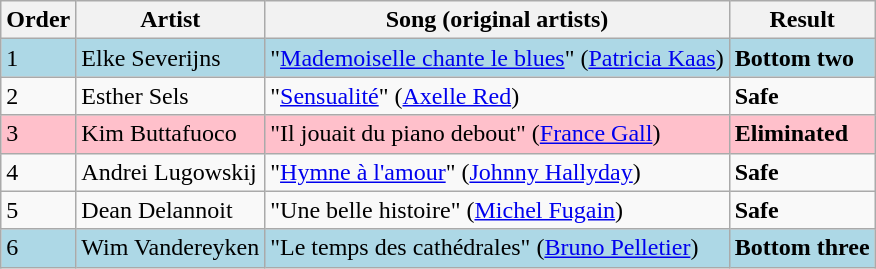<table class=wikitable>
<tr>
<th>Order</th>
<th>Artist</th>
<th>Song (original artists)</th>
<th>Result</th>
</tr>
<tr style="background:lightblue;">
<td>1</td>
<td>Elke Severijns</td>
<td>"<a href='#'>Mademoiselle chante le blues</a>" (<a href='#'>Patricia Kaas</a>)</td>
<td><strong>Bottom two</strong></td>
</tr>
<tr>
<td>2</td>
<td>Esther Sels</td>
<td>"<a href='#'>Sensualité</a>" (<a href='#'>Axelle Red</a>)</td>
<td><strong>Safe</strong></td>
</tr>
<tr style="background:pink;">
<td>3</td>
<td>Kim Buttafuoco</td>
<td>"Il jouait du piano debout" (<a href='#'>France Gall</a>)</td>
<td><strong>Eliminated</strong></td>
</tr>
<tr>
<td>4</td>
<td>Andrei Lugowskij</td>
<td>"<a href='#'>Hymne à l'amour</a>" (<a href='#'>Johnny Hallyday</a>)</td>
<td><strong>Safe</strong></td>
</tr>
<tr>
<td>5</td>
<td>Dean Delannoit</td>
<td>"Une belle histoire" (<a href='#'>Michel Fugain</a>)</td>
<td><strong>Safe</strong></td>
</tr>
<tr style="background:lightblue;">
<td>6</td>
<td>Wim Vandereyken</td>
<td>"Le temps des cathédrales" (<a href='#'>Bruno Pelletier</a>)</td>
<td><strong>Bottom three</strong></td>
</tr>
</table>
